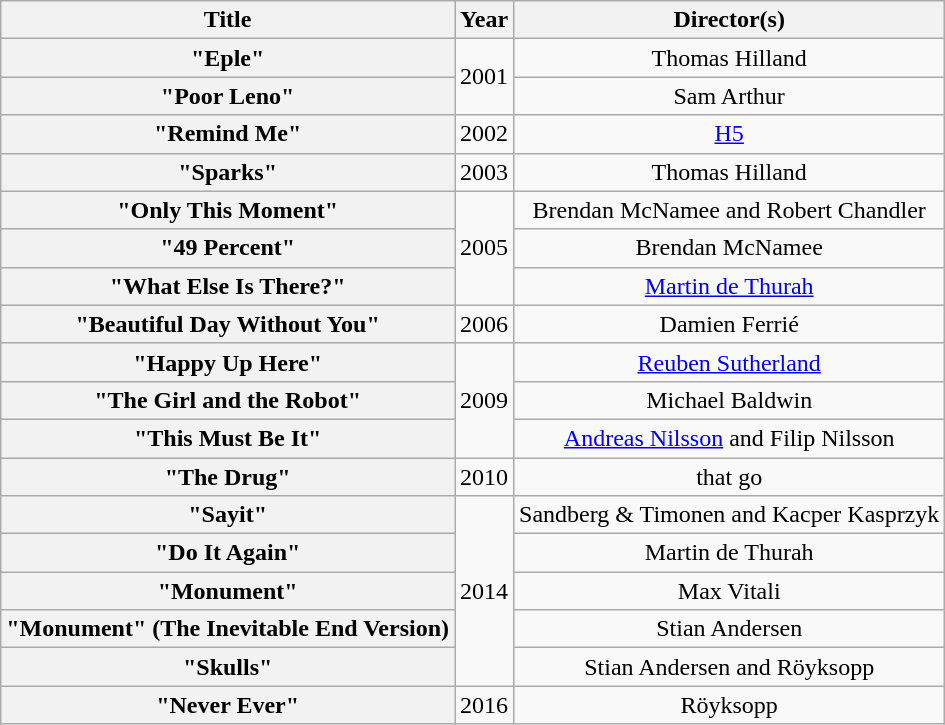<table class="wikitable plainrowheaders" style="text-align:center;">
<tr>
<th scope="col">Title</th>
<th scope="col">Year</th>
<th scope="col">Director(s)</th>
</tr>
<tr>
<th scope="row">"Eple"</th>
<td rowspan="2">2001</td>
<td>Thomas Hilland</td>
</tr>
<tr>
<th scope="row">"Poor Leno"</th>
<td>Sam Arthur</td>
</tr>
<tr>
<th scope="row">"Remind Me"</th>
<td>2002</td>
<td><a href='#'>H5</a></td>
</tr>
<tr>
<th scope="row">"Sparks"</th>
<td>2003</td>
<td>Thomas Hilland</td>
</tr>
<tr>
<th scope="row">"Only This Moment"</th>
<td rowspan="3">2005</td>
<td>Brendan McNamee and Robert Chandler</td>
</tr>
<tr>
<th scope="row">"49 Percent"</th>
<td>Brendan McNamee</td>
</tr>
<tr>
<th scope="row">"What Else Is There?"</th>
<td><a href='#'>Martin de Thurah</a></td>
</tr>
<tr>
<th scope="row">"Beautiful Day Without You"</th>
<td>2006</td>
<td>Damien Ferrié</td>
</tr>
<tr>
<th scope="row">"Happy Up Here"</th>
<td rowspan="3">2009</td>
<td><a href='#'>Reuben Sutherland</a></td>
</tr>
<tr>
<th scope="row">"The Girl and the Robot"</th>
<td>Michael Baldwin</td>
</tr>
<tr>
<th scope="row">"This Must Be It"</th>
<td><a href='#'>Andreas Nilsson</a> and Filip Nilsson</td>
</tr>
<tr>
<th scope="row">"The Drug"</th>
<td>2010</td>
<td>that go</td>
</tr>
<tr>
<th scope="row">"Sayit"<br></th>
<td rowspan="5">2014</td>
<td>Sandberg & Timonen and Kacper Kasprzyk</td>
</tr>
<tr>
<th scope="row">"Do It Again"<br></th>
<td>Martin de Thurah</td>
</tr>
<tr>
<th scope="row">"Monument"<br></th>
<td>Max Vitali</td>
</tr>
<tr>
<th scope="row">"Monument" (The Inevitable End Version) <br> </th>
<td>Stian Andersen</td>
</tr>
<tr>
<th scope="row">"Skulls"</th>
<td>Stian Andersen and Röyksopp</td>
</tr>
<tr>
<th scope="row">"Never Ever"<br></th>
<td>2016</td>
<td>Röyksopp</td>
</tr>
</table>
